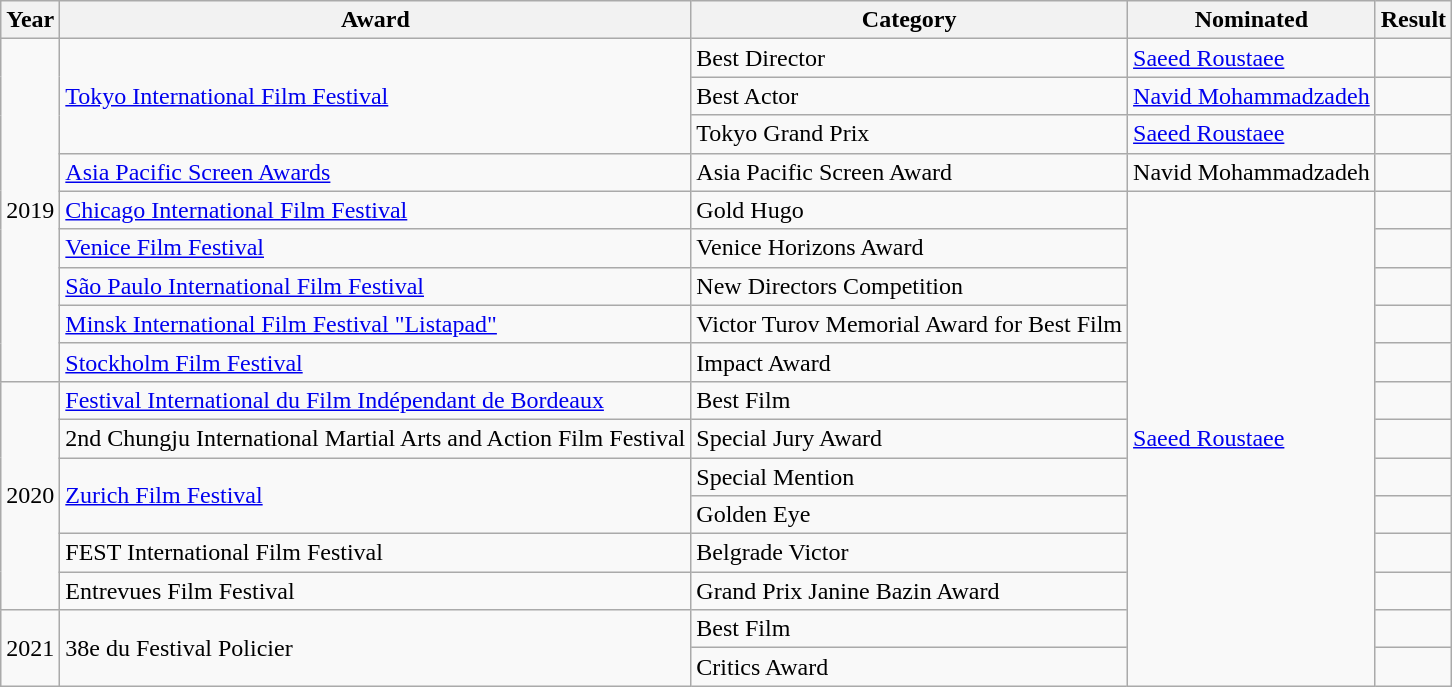<table class="wikitable">
<tr>
<th>Year</th>
<th>Award </th>
<th>Category</th>
<th>Nominated</th>
<th>Result</th>
</tr>
<tr>
<td rowspan="9">2019</td>
<td rowspan="3"><a href='#'>Tokyo International Film Festival</a></td>
<td>Best Director</td>
<td><a href='#'>Saeed Roustaee</a></td>
<td></td>
</tr>
<tr>
<td>Best Actor</td>
<td><a href='#'>Navid Mohammadzadeh</a></td>
<td></td>
</tr>
<tr>
<td>Tokyo Grand Prix</td>
<td><a href='#'>Saeed Roustaee</a></td>
<td></td>
</tr>
<tr>
<td><a href='#'>Asia Pacific Screen Awards</a></td>
<td>Asia Pacific Screen Award</td>
<td>Navid Mohammadzadeh</td>
<td></td>
</tr>
<tr>
<td><a href='#'>Chicago International Film Festival</a></td>
<td>Gold Hugo</td>
<td rowspan="14"><a href='#'>Saeed Roustaee</a></td>
<td></td>
</tr>
<tr>
<td><a href='#'>Venice Film Festival</a></td>
<td>Venice Horizons Award</td>
<td></td>
</tr>
<tr>
<td><a href='#'>São Paulo International Film Festival</a></td>
<td>New Directors Competition</td>
<td></td>
</tr>
<tr>
<td><a href='#'>Minsk International Film Festival "Listapad"</a></td>
<td>Victor Turov Memorial Award for Best Film</td>
<td></td>
</tr>
<tr>
<td><a href='#'>Stockholm Film Festival</a></td>
<td>Impact Award</td>
<td></td>
</tr>
<tr>
<td rowspan="6">2020</td>
<td><a href='#'>Festival International du Film Indépendant de Bordeaux</a></td>
<td>Best Film</td>
<td></td>
</tr>
<tr>
<td>2nd Chungju International Martial Arts and Action Film Festival</td>
<td>Special Jury Award</td>
<td></td>
</tr>
<tr>
<td rowspan="2"><a href='#'>Zurich Film Festival</a></td>
<td>Special Mention</td>
<td></td>
</tr>
<tr>
<td>Golden Eye</td>
<td></td>
</tr>
<tr>
<td>FEST International Film Festival</td>
<td>Belgrade Victor</td>
<td></td>
</tr>
<tr>
<td>Entrevues Film Festival</td>
<td>Grand Prix Janine Bazin Award</td>
<td></td>
</tr>
<tr>
<td rowspan="2">2021</td>
<td rowspan="2">38e du Festival Policier</td>
<td>Best Film</td>
<td></td>
</tr>
<tr>
<td>Critics Award</td>
<td></td>
</tr>
</table>
